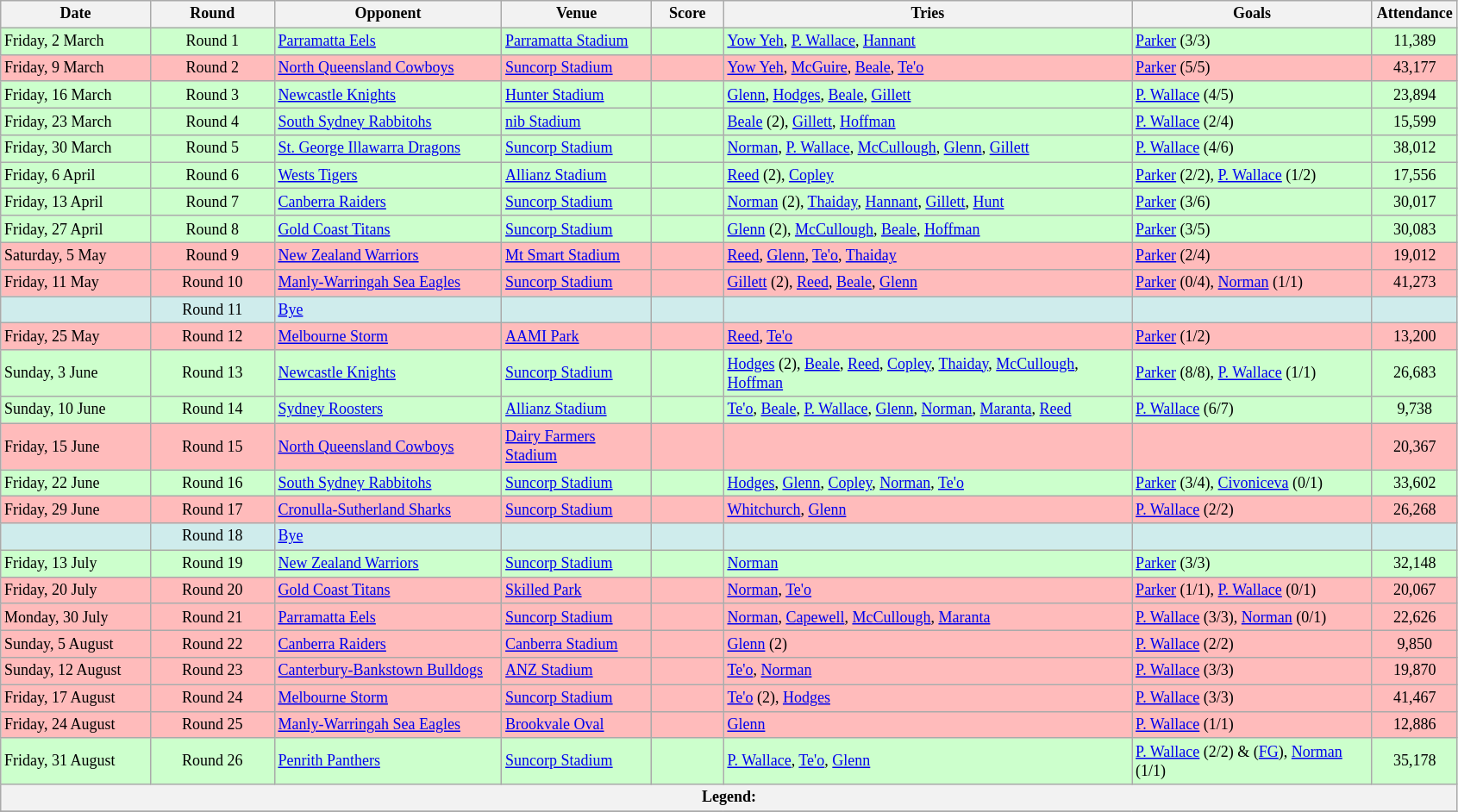<table class="wikitable" style="font-size:75%;">
<tr>
<th width="110">Date</th>
<th width="90">Round</th>
<th width="170">Opponent</th>
<th width="110">Venue</th>
<th width="50">Score</th>
<th width="310">Tries</th>
<th width="180">Goals</th>
<th width="60">Attendance</th>
</tr>
<tr bgcolor=#CCFFCC>
<td>Friday, 2 March</td>
<td style="text-align:center;">Round 1</td>
<td> <a href='#'>Parramatta Eels</a></td>
<td><a href='#'>Parramatta Stadium</a></td>
<td style="text-align:center;"></td>
<td><a href='#'>Yow Yeh</a>, <a href='#'>P. Wallace</a>, <a href='#'>Hannant</a></td>
<td><a href='#'>Parker</a> (3/3)</td>
<td style="text-align:center;">11,389</td>
</tr>
<tr bgcolor=#FFBBBB>
<td>Friday, 9 March</td>
<td style="text-align:center;">Round 2</td>
<td> <a href='#'>North Queensland Cowboys</a></td>
<td><a href='#'>Suncorp Stadium</a></td>
<td style="text-align:center;"></td>
<td><a href='#'>Yow Yeh</a>, <a href='#'>McGuire</a>, <a href='#'>Beale</a>, <a href='#'>Te'o</a></td>
<td><a href='#'>Parker</a> (5/5)</td>
<td style="text-align:center;">43,177</td>
</tr>
<tr bgcolor=#CCFFCC>
<td>Friday, 16 March</td>
<td style="text-align:center;">Round 3</td>
<td> <a href='#'>Newcastle Knights</a></td>
<td><a href='#'>Hunter Stadium</a></td>
<td style="text-align:center;"></td>
<td><a href='#'>Glenn</a>, <a href='#'>Hodges</a>, <a href='#'>Beale</a>, <a href='#'>Gillett</a></td>
<td><a href='#'>P. Wallace</a> (4/5)</td>
<td style="text-align:center;">23,894</td>
</tr>
<tr bgcolor=#CCFFCC>
<td>Friday, 23 March</td>
<td style="text-align:center;">Round 4</td>
<td> <a href='#'>South Sydney Rabbitohs</a></td>
<td><a href='#'>nib Stadium</a></td>
<td style="text-align:center;"></td>
<td><a href='#'>Beale</a> (2), <a href='#'>Gillett</a>, <a href='#'>Hoffman</a></td>
<td><a href='#'>P. Wallace</a> (2/4)</td>
<td style="text-align:center;">15,599</td>
</tr>
<tr bgcolor=#CCFFCC>
<td>Friday, 30 March</td>
<td style="text-align:center;">Round 5</td>
<td> <a href='#'>St. George Illawarra Dragons</a></td>
<td><a href='#'>Suncorp Stadium</a></td>
<td style="text-align:center;"></td>
<td><a href='#'>Norman</a>, <a href='#'>P. Wallace</a>, <a href='#'>McCullough</a>, <a href='#'>Glenn</a>, <a href='#'>Gillett</a></td>
<td><a href='#'>P. Wallace</a> (4/6)</td>
<td style="text-align:center;">38,012</td>
</tr>
<tr bgcolor=#CCFFCC>
<td>Friday, 6 April</td>
<td style="text-align:center;">Round 6</td>
<td> <a href='#'>Wests Tigers</a></td>
<td><a href='#'>Allianz Stadium</a></td>
<td style="text-align:center;"></td>
<td><a href='#'>Reed</a> (2), <a href='#'>Copley</a></td>
<td><a href='#'>Parker</a> (2/2), <a href='#'>P. Wallace</a> (1/2)</td>
<td style="text-align:center;">17,556</td>
</tr>
<tr bgcolor=#CCFFCC>
<td>Friday, 13 April</td>
<td style="text-align:center;">Round 7</td>
<td> <a href='#'>Canberra Raiders</a></td>
<td><a href='#'>Suncorp Stadium</a></td>
<td style="text-align:center;"></td>
<td><a href='#'>Norman</a> (2), <a href='#'>Thaiday</a>, <a href='#'>Hannant</a>, <a href='#'>Gillett</a>, <a href='#'>Hunt</a></td>
<td><a href='#'>Parker</a> (3/6)</td>
<td style="text-align:center;">30,017</td>
</tr>
<tr bgcolor=#CCFFCC>
<td>Friday, 27 April</td>
<td style="text-align:center;">Round 8</td>
<td> <a href='#'>Gold Coast Titans</a></td>
<td><a href='#'>Suncorp Stadium</a></td>
<td style="text-align:center;"></td>
<td><a href='#'>Glenn</a> (2), <a href='#'>McCullough</a>, <a href='#'>Beale</a>, <a href='#'>Hoffman</a></td>
<td><a href='#'>Parker</a> (3/5)</td>
<td style="text-align:center;">30,083</td>
</tr>
<tr bgcolor=#FFBBBB>
<td>Saturday, 5 May</td>
<td style="text-align:center;">Round 9</td>
<td> <a href='#'>New Zealand Warriors</a></td>
<td><a href='#'>Mt Smart Stadium</a></td>
<td style="text-align:center;"></td>
<td><a href='#'>Reed</a>, <a href='#'>Glenn</a>, <a href='#'>Te'o</a>, <a href='#'>Thaiday</a></td>
<td><a href='#'>Parker</a> (2/4)</td>
<td style="text-align:center;">19,012</td>
</tr>
<tr bgcolor=#FFBBBB>
<td>Friday, 11 May</td>
<td style="text-align:center;">Round 10</td>
<td> <a href='#'>Manly-Warringah Sea Eagles</a></td>
<td><a href='#'>Suncorp Stadium</a></td>
<td style="text-align:center;"></td>
<td><a href='#'>Gillett</a> (2), <a href='#'>Reed</a>, <a href='#'>Beale</a>, <a href='#'>Glenn</a></td>
<td><a href='#'>Parker</a> (0/4), <a href='#'>Norman</a> (1/1)</td>
<td style="text-align:center;">41,273</td>
</tr>
<tr bgcolor=#cfecec>
<td></td>
<td style="text-align:center;">Round 11</td>
<td><a href='#'>Bye</a></td>
<td></td>
<td></td>
<td></td>
<td></td>
<td></td>
</tr>
<tr bgcolor=#FFBBBB>
<td>Friday, 25 May</td>
<td style="text-align:center;">Round 12</td>
<td> <a href='#'>Melbourne Storm</a></td>
<td><a href='#'>AAMI Park</a></td>
<td style="text-align:center;"></td>
<td><a href='#'>Reed</a>, <a href='#'>Te'o</a></td>
<td><a href='#'>Parker</a> (1/2)</td>
<td style="text-align:center;">13,200</td>
</tr>
<tr bgcolor=#CCFFCC>
<td>Sunday, 3 June</td>
<td style="text-align:center;">Round 13</td>
<td> <a href='#'>Newcastle Knights</a></td>
<td><a href='#'>Suncorp Stadium</a></td>
<td style="text-align:center;"></td>
<td><a href='#'>Hodges</a> (2), <a href='#'>Beale</a>, <a href='#'>Reed</a>, <a href='#'>Copley</a>, <a href='#'>Thaiday</a>, <a href='#'>McCullough</a>, <a href='#'>Hoffman</a></td>
<td><a href='#'>Parker</a> (8/8), <a href='#'>P. Wallace</a> (1/1)</td>
<td style="text-align:center;">26,683</td>
</tr>
<tr bgcolor=#CCFFCC>
<td>Sunday, 10 June</td>
<td style="text-align:center;">Round 14</td>
<td> <a href='#'>Sydney Roosters</a></td>
<td><a href='#'>Allianz Stadium</a></td>
<td style="text-align:center;"></td>
<td><a href='#'>Te'o</a>, <a href='#'>Beale</a>, <a href='#'>P. Wallace</a>, <a href='#'>Glenn</a>, <a href='#'>Norman</a>, <a href='#'>Maranta</a>, <a href='#'>Reed</a></td>
<td><a href='#'>P. Wallace</a> (6/7)</td>
<td style="text-align:center;">9,738</td>
</tr>
<tr bgcolor=#FFBBBB>
<td>Friday, 15 June</td>
<td style="text-align:center;">Round 15</td>
<td> <a href='#'>North Queensland Cowboys</a></td>
<td><a href='#'>Dairy Farmers Stadium</a></td>
<td style="text-align:center;"></td>
<td></td>
<td></td>
<td style="text-align:center;">20,367</td>
</tr>
<tr bgcolor=#CCFFCC>
<td>Friday, 22 June</td>
<td style="text-align:center;">Round 16</td>
<td> <a href='#'>South Sydney Rabbitohs</a></td>
<td><a href='#'>Suncorp Stadium</a></td>
<td style="text-align:center;"></td>
<td><a href='#'>Hodges</a>, <a href='#'>Glenn</a>, <a href='#'>Copley</a>, <a href='#'>Norman</a>, <a href='#'>Te'o</a></td>
<td><a href='#'>Parker</a> (3/4), <a href='#'>Civoniceva</a> (0/1)</td>
<td style="text-align:center;">33,602</td>
</tr>
<tr bgcolor=#FFBBBB>
<td>Friday, 29 June</td>
<td style="text-align:center;">Round 17</td>
<td> <a href='#'>Cronulla-Sutherland Sharks</a></td>
<td><a href='#'>Suncorp Stadium</a></td>
<td style="text-align:center;"></td>
<td><a href='#'>Whitchurch</a>, <a href='#'>Glenn</a></td>
<td><a href='#'>P. Wallace</a> (2/2)</td>
<td style="text-align:center;">26,268</td>
</tr>
<tr bgcolor=#cfecec>
<td></td>
<td style="text-align:center;">Round 18</td>
<td><a href='#'>Bye</a></td>
<td></td>
<td></td>
<td></td>
<td></td>
<td></td>
</tr>
<tr bgcolor=#CCFFCC>
<td>Friday, 13 July</td>
<td style="text-align:center;">Round 19</td>
<td> <a href='#'>New Zealand Warriors</a></td>
<td><a href='#'>Suncorp Stadium</a></td>
<td style="text-align:center;"></td>
<td><a href='#'>Norman</a></td>
<td><a href='#'>Parker</a> (3/3)</td>
<td style="text-align:center;">32,148</td>
</tr>
<tr bgcolor=#FFBBBB>
<td>Friday, 20 July</td>
<td style="text-align:center;">Round 20</td>
<td> <a href='#'>Gold Coast Titans</a></td>
<td><a href='#'>Skilled Park</a></td>
<td style="text-align:center;"></td>
<td><a href='#'>Norman</a>, <a href='#'>Te'o</a></td>
<td><a href='#'>Parker</a> (1/1), <a href='#'>P. Wallace</a> (0/1)</td>
<td style="text-align:center;">20,067</td>
</tr>
<tr bgcolor=#FFBBBB>
<td>Monday, 30 July</td>
<td style="text-align:center;">Round 21</td>
<td> <a href='#'>Parramatta Eels</a></td>
<td><a href='#'>Suncorp Stadium</a></td>
<td style="text-align:center;"></td>
<td><a href='#'>Norman</a>, <a href='#'>Capewell</a>, <a href='#'>McCullough</a>, <a href='#'>Maranta</a></td>
<td><a href='#'>P. Wallace</a> (3/3), <a href='#'>Norman</a> (0/1)</td>
<td style="text-align:center;">22,626</td>
</tr>
<tr bgcolor=#FFBBBB>
<td>Sunday, 5 August</td>
<td style="text-align:center;">Round 22</td>
<td> <a href='#'>Canberra Raiders</a></td>
<td><a href='#'>Canberra Stadium</a></td>
<td style="text-align:center;"></td>
<td><a href='#'>Glenn</a> (2)</td>
<td><a href='#'>P. Wallace</a> (2/2)</td>
<td style="text-align:center;">9,850</td>
</tr>
<tr bgcolor=#FFBBBB>
<td>Sunday, 12 August</td>
<td style="text-align:center;">Round 23</td>
<td> <a href='#'>Canterbury-Bankstown Bulldogs</a></td>
<td><a href='#'>ANZ Stadium</a></td>
<td style="text-align:center;"></td>
<td><a href='#'>Te'o</a>, <a href='#'>Norman</a></td>
<td><a href='#'>P. Wallace</a> (3/3)</td>
<td style="text-align:center;">19,870</td>
</tr>
<tr bgcolor=#FFBBBB>
<td>Friday, 17 August</td>
<td style="text-align:center;">Round 24</td>
<td> <a href='#'>Melbourne Storm</a></td>
<td><a href='#'>Suncorp Stadium</a></td>
<td style="text-align:center;"></td>
<td><a href='#'>Te'o</a> (2), <a href='#'>Hodges</a></td>
<td><a href='#'>P. Wallace</a> (3/3)</td>
<td style="text-align:center;">41,467</td>
</tr>
<tr bgcolor=#FFBBBB>
<td>Friday, 24 August</td>
<td style="text-align:center;">Round 25</td>
<td> <a href='#'>Manly-Warringah Sea Eagles</a></td>
<td><a href='#'>Brookvale Oval</a></td>
<td style="text-align:center;"></td>
<td><a href='#'>Glenn</a></td>
<td><a href='#'>P. Wallace</a> (1/1)</td>
<td style="text-align:center;">12,886</td>
</tr>
<tr bgcolor=#CCFFCC>
<td>Friday, 31 August</td>
<td style="text-align:center;">Round 26</td>
<td> <a href='#'>Penrith Panthers</a></td>
<td><a href='#'>Suncorp Stadium</a></td>
<td style="text-align:center;"></td>
<td><a href='#'>P. Wallace</a>, <a href='#'>Te'o</a>, <a href='#'>Glenn</a></td>
<td><a href='#'>P. Wallace</a> (2/2) & (<a href='#'>FG</a>), <a href='#'>Norman</a> (1/1)</td>
<td style="text-align:center;">35,178</td>
</tr>
<tr>
<th colspan="11"><strong>Legend</strong>:    </th>
</tr>
<tr>
</tr>
</table>
